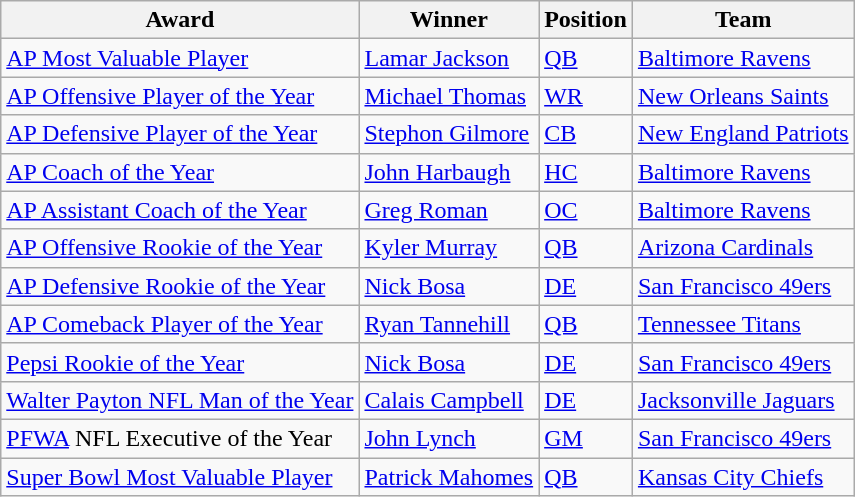<table class="wikitable">
<tr>
<th>Award</th>
<th>Winner</th>
<th>Position</th>
<th>Team</th>
</tr>
<tr>
<td><a href='#'>AP Most Valuable Player</a></td>
<td><a href='#'>Lamar Jackson</a></td>
<td><a href='#'>QB</a></td>
<td><a href='#'>Baltimore Ravens</a></td>
</tr>
<tr>
<td><a href='#'>AP Offensive Player of the Year</a></td>
<td><a href='#'>Michael Thomas</a></td>
<td><a href='#'>WR</a></td>
<td><a href='#'>New Orleans Saints</a></td>
</tr>
<tr>
<td><a href='#'>AP Defensive Player of the Year</a></td>
<td><a href='#'>Stephon Gilmore</a></td>
<td><a href='#'>CB</a></td>
<td><a href='#'>New England Patriots</a></td>
</tr>
<tr>
<td><a href='#'>AP Coach of the Year</a></td>
<td><a href='#'>John Harbaugh</a></td>
<td><a href='#'>HC</a></td>
<td><a href='#'>Baltimore Ravens</a></td>
</tr>
<tr>
<td><a href='#'>AP Assistant Coach of the Year</a></td>
<td><a href='#'>Greg Roman</a></td>
<td><a href='#'>OC</a></td>
<td><a href='#'>Baltimore Ravens</a></td>
</tr>
<tr>
<td><a href='#'>AP Offensive Rookie of the Year</a></td>
<td><a href='#'>Kyler Murray</a></td>
<td><a href='#'>QB</a></td>
<td><a href='#'>Arizona Cardinals</a></td>
</tr>
<tr>
<td><a href='#'>AP Defensive Rookie of the Year</a></td>
<td><a href='#'>Nick Bosa</a></td>
<td><a href='#'>DE</a></td>
<td><a href='#'>San Francisco 49ers</a></td>
</tr>
<tr>
<td><a href='#'>AP Comeback Player of the Year</a></td>
<td><a href='#'>Ryan Tannehill</a></td>
<td><a href='#'>QB</a></td>
<td><a href='#'>Tennessee Titans</a></td>
</tr>
<tr>
<td><a href='#'>Pepsi Rookie of the Year</a></td>
<td><a href='#'>Nick Bosa</a></td>
<td><a href='#'>DE</a></td>
<td><a href='#'>San Francisco 49ers</a></td>
</tr>
<tr>
<td><a href='#'>Walter Payton NFL Man of the Year</a></td>
<td><a href='#'>Calais Campbell</a></td>
<td><a href='#'>DE</a></td>
<td><a href='#'>Jacksonville Jaguars</a></td>
</tr>
<tr>
<td><a href='#'>PFWA</a> NFL Executive of the Year</td>
<td><a href='#'>John Lynch</a></td>
<td><a href='#'>GM</a></td>
<td><a href='#'>San Francisco 49ers</a></td>
</tr>
<tr>
<td><a href='#'>Super Bowl Most Valuable Player</a></td>
<td><a href='#'>Patrick Mahomes</a></td>
<td><a href='#'>QB</a></td>
<td><a href='#'>Kansas City Chiefs</a></td>
</tr>
</table>
